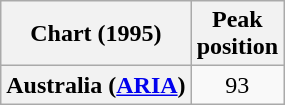<table class="wikitable plainrowheaders">
<tr>
<th>Chart (1995)</th>
<th>Peak<br>position</th>
</tr>
<tr>
<th scope="row">Australia (<a href='#'>ARIA</a>)</th>
<td align="center">93</td>
</tr>
</table>
